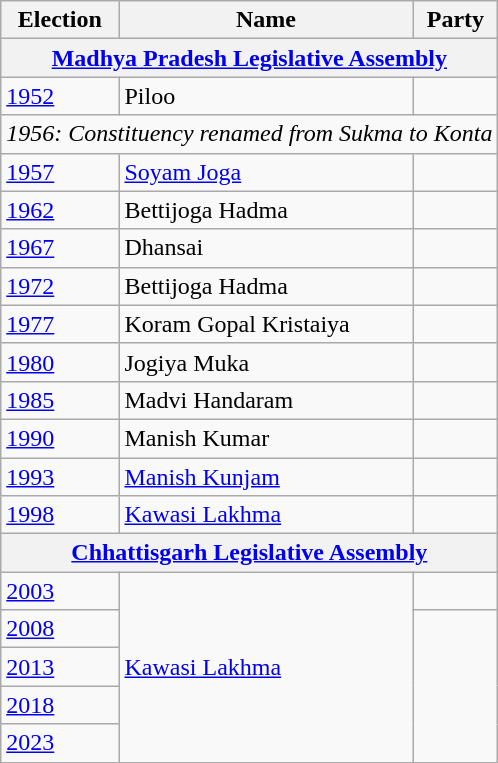<table class="wikitable sortable">
<tr>
<th>Election</th>
<th>Name</th>
<th colspan="2">Party</th>
</tr>
<tr>
<th colspan=4><a href='#'>Madhya Pradesh Legislative Assembly</a></th>
</tr>
<tr>
<td><a href='#'>1952</a></td>
<td>Piloo</td>
<td></td>
</tr>
<tr>
<td colspan=4><em>1956: Constituency renamed from Sukma to Konta</em></td>
</tr>
<tr>
<td><a href='#'>1957</a></td>
<td><a href='#'>Soyam Joga</a></td>
<td></td>
</tr>
<tr>
<td><a href='#'>1962</a></td>
<td>Bettijoga Hadma</td>
<td></td>
</tr>
<tr>
<td><a href='#'>1967</a></td>
<td>Dhansai</td>
<td></td>
</tr>
<tr>
<td><a href='#'>1972</a></td>
<td>Bettijoga Hadma</td>
<td></td>
</tr>
<tr>
<td><a href='#'>1977</a></td>
<td>Koram Gopal Kristaiya</td>
<td></td>
</tr>
<tr>
<td><a href='#'>1980</a></td>
<td>Jogiya Muka</td>
<td></td>
</tr>
<tr>
<td><a href='#'>1985</a></td>
<td>Madvi Handaram</td>
<td></td>
</tr>
<tr>
<td><a href='#'>1990</a></td>
<td>Manish Kumar</td>
<td></td>
</tr>
<tr>
<td><a href='#'>1993</a></td>
<td><a href='#'>Manish Kunjam</a></td>
</tr>
<tr>
<td><a href='#'>1998</a></td>
<td><a href='#'>Kawasi Lakhma</a></td>
<td></td>
</tr>
<tr>
<th colspan=4><a href='#'>Chhattisgarh Legislative Assembly</a></th>
</tr>
<tr>
<td><a href='#'>2003</a></td>
<td rowspan=5><a href='#'>Kawasi Lakhma</a></td>
<td></td>
</tr>
<tr>
<td><a href='#'>2008</a></td>
</tr>
<tr>
<td><a href='#'>2013</a></td>
</tr>
<tr>
<td><a href='#'>2018</a></td>
</tr>
<tr>
<td><a href='#'>2023</a></td>
</tr>
</table>
